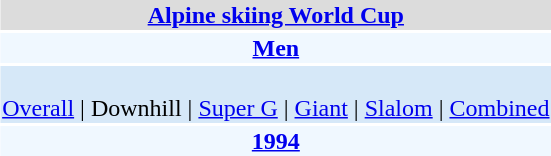<table align="right" class="toccolours" style="margin: 0 0 1em 1em;">
<tr>
<td colspan="2" align=center bgcolor=Gainsboro><strong><a href='#'>Alpine skiing World Cup</a></strong></td>
</tr>
<tr>
<td colspan="2" align=center bgcolor=AliceBlue><strong><a href='#'>Men</a></strong></td>
</tr>
<tr>
<td colspan="2" align=center bgcolor=D6E8F8><br><a href='#'>Overall</a> | 
Downhill | 
<a href='#'>Super G</a> | 
<a href='#'>Giant</a> | 
<a href='#'>Slalom</a> | 
<a href='#'>Combined</a></td>
</tr>
<tr>
<td colspan="2" align=center bgcolor=AliceBlue><strong><a href='#'>1994</a></strong></td>
</tr>
</table>
